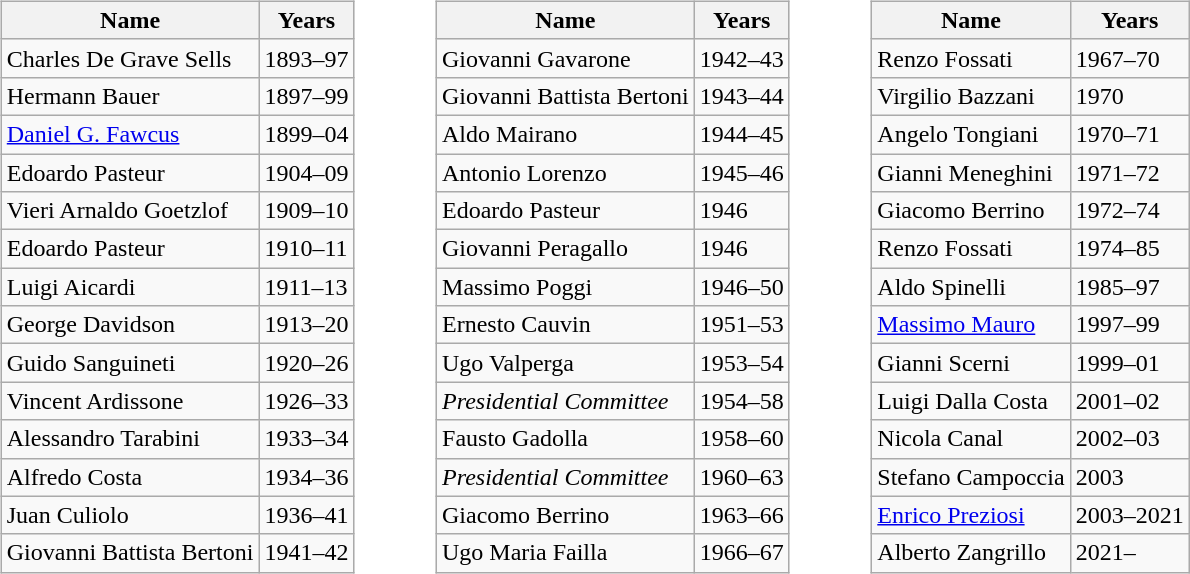<table>
<tr>
<td width="10"> </td>
<td valign="top"><br><table class="wikitable" style="text-align: center">
<tr>
<th>Name</th>
<th>Years</th>
</tr>
<tr>
<td align=left> Charles De Grave Sells</td>
<td align=left>1893–97</td>
</tr>
<tr>
<td align=left> Hermann Bauer</td>
<td align=left>1897–99</td>
</tr>
<tr>
<td align=left> <a href='#'>Daniel G. Fawcus</a></td>
<td align=left>1899–04</td>
</tr>
<tr>
<td align=left> Edoardo Pasteur</td>
<td align=left>1904–09</td>
</tr>
<tr>
<td align=left> Vieri Arnaldo Goetzlof</td>
<td align=left>1909–10</td>
</tr>
<tr>
<td align=left> Edoardo Pasteur</td>
<td align=left>1910–11</td>
</tr>
<tr>
<td align=left> Luigi Aicardi</td>
<td align=left>1911–13</td>
</tr>
<tr>
<td align=left> George Davidson</td>
<td align=left>1913–20</td>
</tr>
<tr>
<td align=left> Guido Sanguineti</td>
<td align=left>1920–26</td>
</tr>
<tr>
<td align=left> Vincent Ardissone</td>
<td align=left>1926–33</td>
</tr>
<tr>
<td align=left> Alessandro Tarabini</td>
<td align=left>1933–34</td>
</tr>
<tr>
<td align=left> Alfredo Costa</td>
<td align=left>1934–36</td>
</tr>
<tr>
<td align=left> Juan Culiolo</td>
<td align=left>1936–41</td>
</tr>
<tr>
<td align=left> Giovanni Battista Bertoni</td>
<td align=left>1941–42</td>
</tr>
</table>
</td>
<td width="30"> </td>
<td valign="top"><br><table class="wikitable" style="text-align: center">
<tr>
<th>Name</th>
<th>Years</th>
</tr>
<tr>
<td align=left> Giovanni Gavarone</td>
<td align=left>1942–43</td>
</tr>
<tr>
<td align=left> Giovanni Battista Bertoni</td>
<td align=left>1943–44</td>
</tr>
<tr>
<td align=left> Aldo Mairano</td>
<td align=left>1944–45</td>
</tr>
<tr>
<td align=left> Antonio Lorenzo</td>
<td align=left>1945–46</td>
</tr>
<tr>
<td align=left> Edoardo Pasteur</td>
<td align=left>1946</td>
</tr>
<tr>
<td align=left> Giovanni Peragallo</td>
<td align=left>1946</td>
</tr>
<tr>
<td align=left> Massimo Poggi</td>
<td align=left>1946–50</td>
</tr>
<tr>
<td align=left> Ernesto Cauvin</td>
<td align=left>1951–53</td>
</tr>
<tr>
<td align=left> Ugo Valperga</td>
<td align=left>1953–54</td>
</tr>
<tr>
<td align=left> <em>Presidential Committee</em></td>
<td align=left>1954–58</td>
</tr>
<tr>
<td align=left> Fausto Gadolla</td>
<td align=left>1958–60</td>
</tr>
<tr>
<td align=left> <em>Presidential Committee</em></td>
<td align=left>1960–63</td>
</tr>
<tr>
<td align=left> Giacomo Berrino</td>
<td align=left>1963–66</td>
</tr>
<tr>
<td align=left> Ugo Maria Failla</td>
<td align=left>1966–67</td>
</tr>
</table>
</td>
<td width="30"> </td>
<td valign="top"><br><table class="wikitable" style="text-align: center">
<tr>
<th>Name</th>
<th>Years</th>
</tr>
<tr>
<td align=left> Renzo Fossati</td>
<td align=left>1967–70</td>
</tr>
<tr>
<td align=left> Virgilio Bazzani</td>
<td align=left>1970</td>
</tr>
<tr>
<td align=left> Angelo Tongiani</td>
<td align=left>1970–71</td>
</tr>
<tr>
<td align=left> Gianni Meneghini</td>
<td align=left>1971–72</td>
</tr>
<tr>
<td align=left> Giacomo Berrino</td>
<td align=left>1972–74</td>
</tr>
<tr>
<td align=left> Renzo Fossati</td>
<td align=left>1974–85</td>
</tr>
<tr>
<td align=left> Aldo Spinelli</td>
<td align=left>1985–97</td>
</tr>
<tr>
<td align=left> <a href='#'>Massimo Mauro</a></td>
<td align=left>1997–99</td>
</tr>
<tr>
<td align=left> Gianni Scerni</td>
<td align=left>1999–01</td>
</tr>
<tr>
<td align=left> Luigi Dalla Costa</td>
<td align=left>2001–02</td>
</tr>
<tr>
<td align=left> Nicola Canal</td>
<td align=left>2002–03</td>
</tr>
<tr>
<td align=left> Stefano Campoccia</td>
<td align=left>2003</td>
</tr>
<tr>
<td align=left> <a href='#'>Enrico Preziosi</a></td>
<td align=left>2003–2021</td>
</tr>
<tr>
<td align=left> Alberto Zangrillo</td>
<td align=left>2021–</td>
</tr>
</table>
</td>
</tr>
</table>
